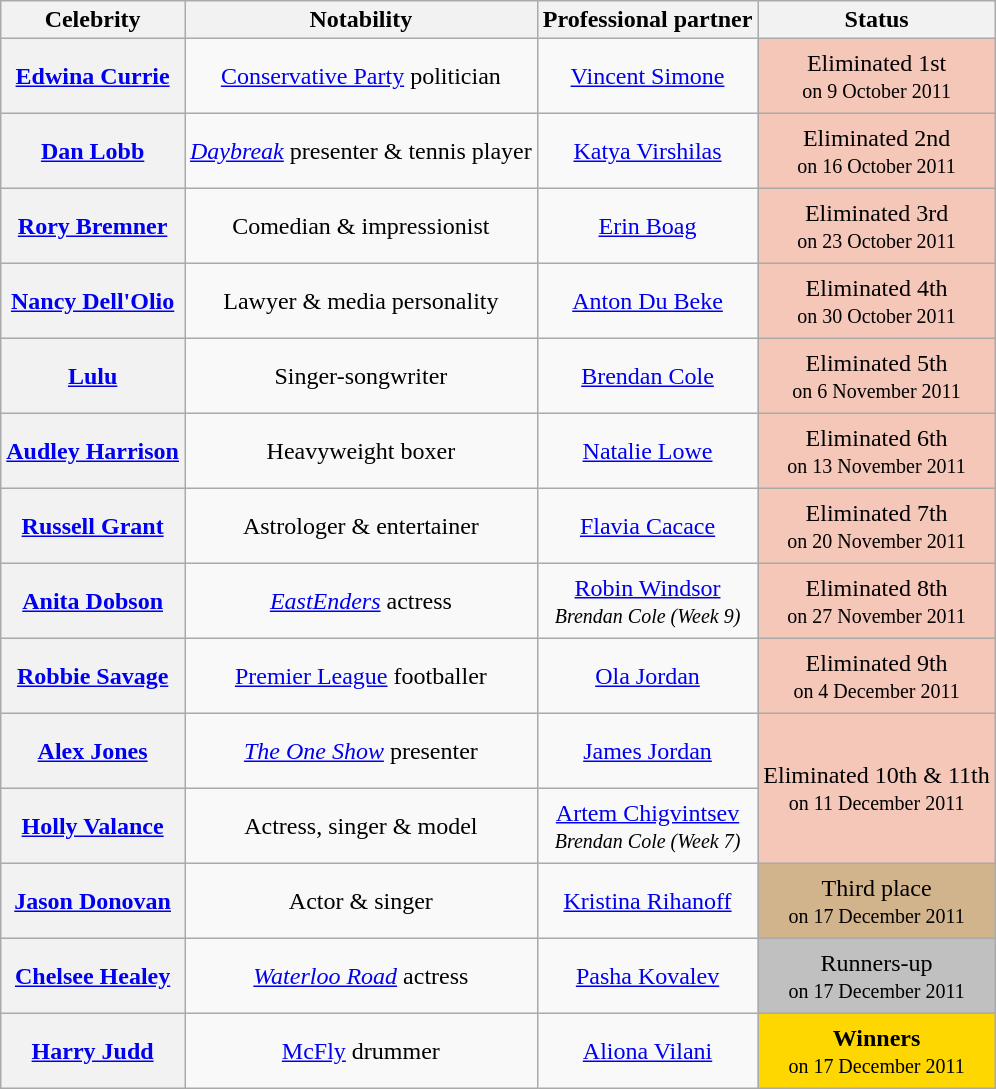<table class="wikitable sortable" style="text-align:center;">
<tr>
<th scope="col">Celebrity</th>
<th scope="col" class="unsortable">Notability</th>
<th scope="col">Professional partner</th>
<th scope="col">Status</th>
</tr>
<tr style="height:50px">
<th scope="row"><a href='#'>Edwina Currie</a></th>
<td><a href='#'>Conservative Party</a> politician</td>
<td><a href='#'>Vincent Simone</a></td>
<td bgcolor="#f4c7b8">Eliminated 1st<br><small>on 9 October 2011</small></td>
</tr>
<tr style="height:50px">
<th scope="row"><a href='#'>Dan Lobb</a></th>
<td><em><a href='#'>Daybreak</a></em> presenter & tennis player</td>
<td><a href='#'>Katya Virshilas</a></td>
<td bgcolor="#f4c7b8">Eliminated 2nd<br><small>on 16 October 2011</small></td>
</tr>
<tr style="height:50px">
<th scope="row"><a href='#'>Rory Bremner</a></th>
<td>Comedian & impressionist</td>
<td><a href='#'>Erin Boag</a></td>
<td bgcolor="#f4c7b8">Eliminated 3rd<br><small>on 23 October 2011</small></td>
</tr>
<tr style="height:50px">
<th scope="row"><a href='#'>Nancy Dell'Olio</a></th>
<td>Lawyer & media personality</td>
<td><a href='#'>Anton Du Beke</a></td>
<td bgcolor="#f4c7b8">Eliminated 4th<br><small>on 30 October 2011</small></td>
</tr>
<tr style="height:50px">
<th scope="row"><a href='#'>Lulu</a></th>
<td>Singer-songwriter</td>
<td><a href='#'>Brendan Cole</a></td>
<td bgcolor="#f4c7b8">Eliminated 5th<br><small>on 6 November 2011</small></td>
</tr>
<tr style="height:50px">
<th scope="row"><a href='#'>Audley Harrison</a></th>
<td>Heavyweight boxer</td>
<td><a href='#'>Natalie Lowe</a></td>
<td bgcolor="#f4c7b8">Eliminated 6th<br><small>on 13 November 2011</small></td>
</tr>
<tr style="height:50px">
<th scope="row"><a href='#'>Russell Grant</a></th>
<td>Astrologer & entertainer</td>
<td><a href='#'>Flavia Cacace</a></td>
<td bgcolor="#f4c7b8">Eliminated 7th<br><small>on 20 November 2011</small></td>
</tr>
<tr style="height:50px">
<th scope="row"><a href='#'>Anita Dobson</a></th>
<td><em><a href='#'>EastEnders</a></em> actress</td>
<td><a href='#'>Robin Windsor</a><br><small><em>Brendan Cole (Week 9)</em></small></td>
<td bgcolor="#f4c7b8">Eliminated 8th<br><small>on 27 November 2011</small></td>
</tr>
<tr style="height:50px">
<th scope="row"><a href='#'>Robbie Savage</a></th>
<td><a href='#'>Premier League</a> footballer</td>
<td><a href='#'>Ola Jordan</a></td>
<td bgcolor="#f4c7b8">Eliminated 9th<br><small>on 4 December 2011</small></td>
</tr>
<tr style="height:50px">
<th scope="row"><a href='#'>Alex Jones</a></th>
<td><em><a href='#'>The One Show</a></em> presenter</td>
<td><a href='#'>James Jordan</a></td>
<td rowspan="2" bgcolor="#f4c7b8">Eliminated 10th & 11th<br><small>on 11 December 2011</small></td>
</tr>
<tr style="height:50px">
<th scope="row"><a href='#'>Holly Valance</a></th>
<td>Actress, singer & model</td>
<td><a href='#'>Artem Chigvintsev</a><br><small><em>Brendan Cole (Week 7)</em></small></td>
</tr>
<tr style="height:50px">
<th scope="row"><a href='#'>Jason Donovan</a></th>
<td>Actor & singer</td>
<td><a href='#'>Kristina Rihanoff</a></td>
<td bgcolor="tan">Third place<br><small>on 17 December 2011</small></td>
</tr>
<tr style="height:50px">
<th scope="row"><a href='#'>Chelsee Healey</a></th>
<td><em><a href='#'>Waterloo Road</a></em> actress</td>
<td><a href='#'>Pasha Kovalev</a></td>
<td bgcolor="silver">Runners-up<br><small>on 17 December 2011</small></td>
</tr>
<tr style="height:50px">
<th scope="row"><a href='#'>Harry Judd</a></th>
<td><a href='#'>McFly</a> drummer</td>
<td><a href='#'>Aliona Vilani</a></td>
<td bgcolor="gold"><strong>Winners</strong><br><small>on 17 December 2011</small></td>
</tr>
</table>
